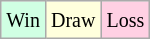<table class="wikitable">
<tr>
<td style="background-color: #d0ffe3;"><small>Win</small></td>
<td style="background-color: #ffffdd;"><small>Draw</small></td>
<td style="background-color: #ffd0e3;"><small>Loss</small></td>
</tr>
</table>
